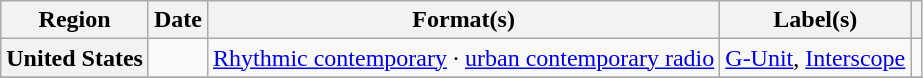<table class="wikitable plainrowheaders" style="text-align:left">
<tr>
<th scope="col">Region</th>
<th scope="col">Date</th>
<th scope="col">Format(s)</th>
<th scope="col">Label(s)</th>
<th scope="col"></th>
</tr>
<tr>
<th scope="row">United States</th>
<td></td>
<td><a href='#'>Rhythmic contemporary</a> · <a href='#'>urban contemporary radio</a></td>
<td><a href='#'>G-Unit</a>, <a href='#'>Interscope</a></td>
<td></td>
</tr>
<tr>
</tr>
</table>
